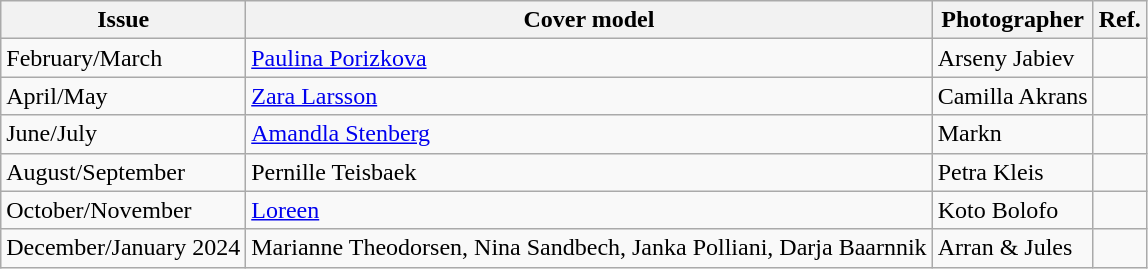<table class="sortable wikitable">
<tr>
<th>Issue</th>
<th>Cover model</th>
<th>Photographer</th>
<th>Ref.</th>
</tr>
<tr>
<td>February/March</td>
<td><a href='#'>Paulina Porizkova</a></td>
<td>Arseny Jabiev</td>
<td></td>
</tr>
<tr>
<td>April/May</td>
<td><a href='#'>Zara Larsson</a></td>
<td>Camilla Akrans</td>
<td></td>
</tr>
<tr>
<td>June/July</td>
<td><a href='#'>Amandla Stenberg</a></td>
<td>Markn</td>
<td></td>
</tr>
<tr>
<td>August/September</td>
<td>Pernille Teisbaek</td>
<td>Petra Kleis</td>
<td></td>
</tr>
<tr>
<td>October/November</td>
<td><a href='#'>Loreen</a></td>
<td>Koto Bolofo</td>
<td></td>
</tr>
<tr>
<td>December/January 2024</td>
<td>Marianne Theodorsen, Nina Sandbech, Janka Polliani, Darja Baarnnik</td>
<td>Arran & Jules</td>
<td></td>
</tr>
</table>
